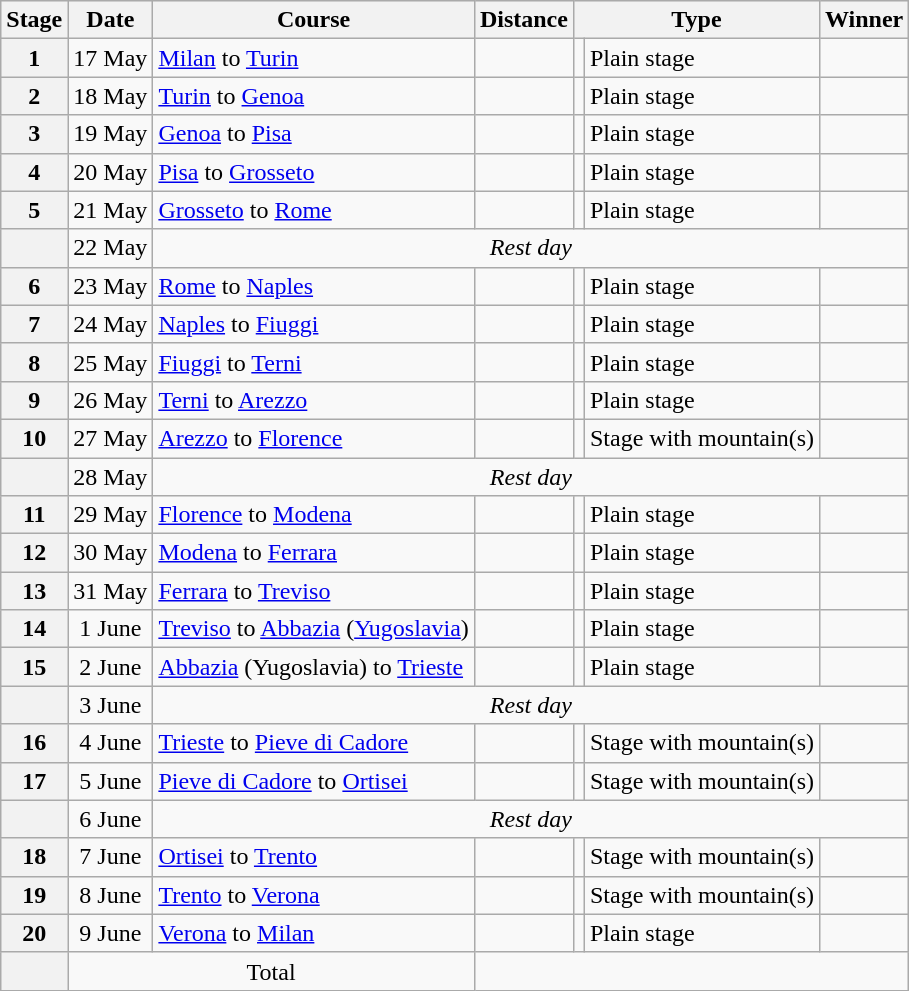<table class="wikitable">
<tr style="background:#efefef;">
<th>Stage</th>
<th>Date</th>
<th>Course</th>
<th>Distance</th>
<th colspan="2">Type</th>
<th>Winner</th>
</tr>
<tr>
<th style="text-align:center">1</th>
<td style="text-align:center;">17 May</td>
<td><a href='#'>Milan</a> to <a href='#'>Turin</a></td>
<td></td>
<td style="text-align:center;"></td>
<td>Plain stage</td>
<td></td>
</tr>
<tr>
<th style="text-align:center">2</th>
<td style="text-align:center;">18 May</td>
<td><a href='#'>Turin</a> to <a href='#'>Genoa</a></td>
<td></td>
<td style="text-align:center;"></td>
<td>Plain stage</td>
<td></td>
</tr>
<tr>
<th style="text-align:center">3</th>
<td style="text-align:center;">19 May</td>
<td><a href='#'>Genoa</a> to <a href='#'>Pisa</a></td>
<td></td>
<td style="text-align:center;"></td>
<td>Plain stage</td>
<td></td>
</tr>
<tr>
<th style="text-align:center">4</th>
<td style="text-align:center;">20 May</td>
<td><a href='#'>Pisa</a> to <a href='#'>Grosseto</a></td>
<td></td>
<td style="text-align:center;"></td>
<td>Plain stage</td>
<td></td>
</tr>
<tr>
<th style="text-align:center">5</th>
<td style="text-align:center;">21 May</td>
<td><a href='#'>Grosseto</a> to <a href='#'>Rome</a></td>
<td></td>
<td style="text-align:center;"></td>
<td>Plain stage</td>
<td></td>
</tr>
<tr>
<th></th>
<td style="text-align:center;">22 May</td>
<td colspan="6" style="text-align:center;"><em>Rest day</em></td>
</tr>
<tr>
<th style="text-align:center">6</th>
<td style="text-align:center;">23 May</td>
<td><a href='#'>Rome</a> to <a href='#'>Naples</a></td>
<td></td>
<td style="text-align:center;"></td>
<td>Plain stage</td>
<td></td>
</tr>
<tr>
<th style="text-align:center">7</th>
<td style="text-align:center;">24 May</td>
<td><a href='#'>Naples</a> to <a href='#'>Fiuggi</a></td>
<td></td>
<td style="text-align:center;"></td>
<td>Plain stage</td>
<td></td>
</tr>
<tr>
<th style="text-align:center">8</th>
<td style="text-align:center;">25 May</td>
<td><a href='#'>Fiuggi</a> to <a href='#'>Terni</a></td>
<td></td>
<td style="text-align:center;"></td>
<td>Plain stage</td>
<td></td>
</tr>
<tr>
<th style="text-align:center">9</th>
<td style="text-align:center;">26 May</td>
<td><a href='#'>Terni</a> to <a href='#'>Arezzo</a></td>
<td></td>
<td style="text-align:center;"></td>
<td>Plain stage</td>
<td></td>
</tr>
<tr>
<th style="text-align:center">10</th>
<td style="text-align:center;">27 May</td>
<td><a href='#'>Arezzo</a> to <a href='#'>Florence</a></td>
<td></td>
<td style="text-align:center;"></td>
<td>Stage with mountain(s)</td>
<td></td>
</tr>
<tr>
<th></th>
<td style="text-align:center;">28 May</td>
<td colspan="6" style="text-align:center;"><em>Rest day</em></td>
</tr>
<tr>
<th style="text-align:center">11</th>
<td style="text-align:center;">29 May</td>
<td><a href='#'>Florence</a> to <a href='#'>Modena</a></td>
<td></td>
<td style="text-align:center;"></td>
<td>Plain stage</td>
<td></td>
</tr>
<tr>
<th style="text-align:center">12</th>
<td style="text-align:center;">30 May</td>
<td><a href='#'>Modena</a> to <a href='#'>Ferrara</a></td>
<td></td>
<td style="text-align:center;"></td>
<td>Plain stage</td>
<td></td>
</tr>
<tr>
<th style="text-align:center">13</th>
<td style="text-align:center;">31 May</td>
<td><a href='#'>Ferrara</a> to <a href='#'>Treviso</a></td>
<td></td>
<td style="text-align:center;"></td>
<td>Plain stage</td>
<td></td>
</tr>
<tr>
<th style="text-align:center">14</th>
<td style="text-align:center;">1 June</td>
<td><a href='#'>Treviso</a> to <a href='#'>Abbazia</a> (<a href='#'>Yugoslavia</a>)</td>
<td></td>
<td style="text-align:center;"></td>
<td>Plain stage</td>
<td></td>
</tr>
<tr>
<th style="text-align:center">15</th>
<td style="text-align:center;">2 June</td>
<td><a href='#'>Abbazia</a> (Yugoslavia) to <a href='#'>Trieste</a></td>
<td></td>
<td style="text-align:center;"></td>
<td>Plain stage</td>
<td></td>
</tr>
<tr>
<th></th>
<td style="text-align:center;">3 June</td>
<td colspan="6" style="text-align:center;"><em>Rest day</em></td>
</tr>
<tr>
<th style="text-align:center">16</th>
<td style="text-align:center;">4 June</td>
<td><a href='#'>Trieste</a> to <a href='#'>Pieve di Cadore</a></td>
<td></td>
<td style="text-align:center;"></td>
<td>Stage with mountain(s)</td>
<td></td>
</tr>
<tr>
<th style="text-align:center">17</th>
<td style="text-align:center;">5 June</td>
<td><a href='#'>Pieve di Cadore</a> to <a href='#'>Ortisei</a></td>
<td></td>
<td style="text-align:center;"></td>
<td>Stage with mountain(s)</td>
<td></td>
</tr>
<tr>
<th></th>
<td style="text-align:center;">6 June</td>
<td colspan="6" style="text-align:center;"><em>Rest day</em></td>
</tr>
<tr>
<th style="text-align:center">18</th>
<td style="text-align:center;">7 June</td>
<td><a href='#'>Ortisei</a> to <a href='#'>Trento</a></td>
<td></td>
<td style="text-align:center;"></td>
<td>Stage with mountain(s)</td>
<td></td>
</tr>
<tr>
<th style="text-align:center">19</th>
<td style="text-align:center;">8 June</td>
<td><a href='#'>Trento</a> to <a href='#'>Verona</a></td>
<td></td>
<td style="text-align:center;"></td>
<td>Stage with mountain(s)</td>
<td></td>
</tr>
<tr>
<th style="text-align:center">20</th>
<td style="text-align:center;">9 June</td>
<td><a href='#'>Verona</a> to <a href='#'>Milan</a></td>
<td></td>
<td style="text-align:center;"></td>
<td>Plain stage</td>
<td></td>
</tr>
<tr>
<th></th>
<td colspan="2" style="text-align:center;">Total</td>
<td colspan="5" style="text-align:center;"></td>
</tr>
</table>
